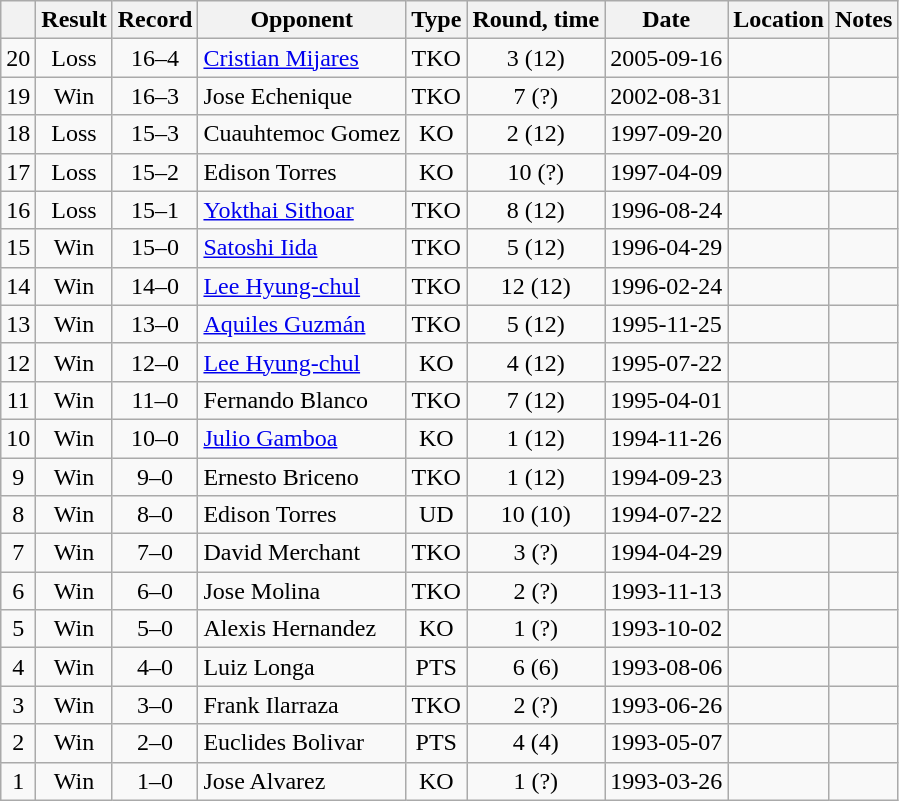<table class=wikitable style=text-align:center>
<tr>
<th></th>
<th>Result</th>
<th>Record</th>
<th>Opponent</th>
<th>Type</th>
<th>Round, time</th>
<th>Date</th>
<th>Location</th>
<th>Notes</th>
</tr>
<tr>
<td>20</td>
<td>Loss</td>
<td>16–4</td>
<td align=left><a href='#'>Cristian Mijares</a></td>
<td>TKO</td>
<td>3 (12)</td>
<td>2005-09-16</td>
<td align=left></td>
<td align=left></td>
</tr>
<tr>
<td>19</td>
<td>Win</td>
<td>16–3</td>
<td align=left>Jose Echenique</td>
<td>TKO</td>
<td>7 (?)</td>
<td>2002-08-31</td>
<td align=left></td>
<td align=left></td>
</tr>
<tr>
<td>18</td>
<td>Loss</td>
<td>15–3</td>
<td align=left>Cuauhtemoc Gomez</td>
<td>KO</td>
<td>2 (12)</td>
<td>1997-09-20</td>
<td align=left></td>
<td align=left></td>
</tr>
<tr>
<td>17</td>
<td>Loss</td>
<td>15–2</td>
<td align=left>Edison Torres</td>
<td>KO</td>
<td>10 (?)</td>
<td>1997-04-09</td>
<td align=left></td>
<td align=left></td>
</tr>
<tr>
<td>16</td>
<td>Loss</td>
<td>15–1</td>
<td align=left><a href='#'>Yokthai Sithoar</a></td>
<td>TKO</td>
<td>8 (12)</td>
<td>1996-08-24</td>
<td align=left></td>
<td align=left></td>
</tr>
<tr>
<td>15</td>
<td>Win</td>
<td>15–0</td>
<td align=left><a href='#'>Satoshi Iida</a></td>
<td>TKO</td>
<td>5 (12)</td>
<td>1996-04-29</td>
<td align=left></td>
<td align=left></td>
</tr>
<tr>
<td>14</td>
<td>Win</td>
<td>14–0</td>
<td align=left><a href='#'>Lee Hyung-chul</a></td>
<td>TKO</td>
<td>12 (12)</td>
<td>1996-02-24</td>
<td align=left></td>
<td align=left></td>
</tr>
<tr>
<td>13</td>
<td>Win</td>
<td>13–0</td>
<td align=left><a href='#'>Aquiles Guzmán</a></td>
<td>TKO</td>
<td>5 (12)</td>
<td>1995-11-25</td>
<td align=left></td>
<td align=left></td>
</tr>
<tr>
<td>12</td>
<td>Win</td>
<td>12–0</td>
<td align=left><a href='#'>Lee Hyung-chul</a></td>
<td>KO</td>
<td>4 (12)</td>
<td>1995-07-22</td>
<td align=left></td>
<td align=left></td>
</tr>
<tr>
<td>11</td>
<td>Win</td>
<td>11–0</td>
<td align=left>Fernando Blanco</td>
<td>TKO</td>
<td>7 (12)</td>
<td>1995-04-01</td>
<td align=left></td>
<td align=left></td>
</tr>
<tr>
<td>10</td>
<td>Win</td>
<td>10–0</td>
<td align=left><a href='#'>Julio Gamboa</a></td>
<td>KO</td>
<td>1 (12)</td>
<td>1994-11-26</td>
<td align=left></td>
<td align=left></td>
</tr>
<tr>
<td>9</td>
<td>Win</td>
<td>9–0</td>
<td align=left>Ernesto Briceno</td>
<td>TKO</td>
<td>1 (12)</td>
<td>1994-09-23</td>
<td align=left></td>
<td align=left></td>
</tr>
<tr>
<td>8</td>
<td>Win</td>
<td>8–0</td>
<td align=left>Edison Torres</td>
<td>UD</td>
<td>10 (10)</td>
<td>1994-07-22</td>
<td align=left></td>
<td align=left></td>
</tr>
<tr>
<td>7</td>
<td>Win</td>
<td>7–0</td>
<td align=left>David Merchant</td>
<td>TKO</td>
<td>3 (?)</td>
<td>1994-04-29</td>
<td align=left></td>
<td align=left></td>
</tr>
<tr>
<td>6</td>
<td>Win</td>
<td>6–0</td>
<td align=left>Jose Molina</td>
<td>TKO</td>
<td>2 (?)</td>
<td>1993-11-13</td>
<td align=left></td>
<td align=left></td>
</tr>
<tr>
<td>5</td>
<td>Win</td>
<td>5–0</td>
<td align=left>Alexis Hernandez</td>
<td>KO</td>
<td>1 (?)</td>
<td>1993-10-02</td>
<td align=left></td>
<td align=left></td>
</tr>
<tr>
<td>4</td>
<td>Win</td>
<td>4–0</td>
<td align=left>Luiz Longa</td>
<td>PTS</td>
<td>6 (6)</td>
<td>1993-08-06</td>
<td align=left></td>
<td align=left></td>
</tr>
<tr>
<td>3</td>
<td>Win</td>
<td>3–0</td>
<td align=left>Frank Ilarraza</td>
<td>TKO</td>
<td>2 (?)</td>
<td>1993-06-26</td>
<td align=left></td>
<td align=left></td>
</tr>
<tr>
<td>2</td>
<td>Win</td>
<td>2–0</td>
<td align=left>Euclides Bolivar</td>
<td>PTS</td>
<td>4 (4)</td>
<td>1993-05-07</td>
<td align=left></td>
<td align=left></td>
</tr>
<tr>
<td>1</td>
<td>Win</td>
<td>1–0</td>
<td align=left>Jose Alvarez</td>
<td>KO</td>
<td>1 (?)</td>
<td>1993-03-26</td>
<td align=left></td>
<td align=left></td>
</tr>
</table>
